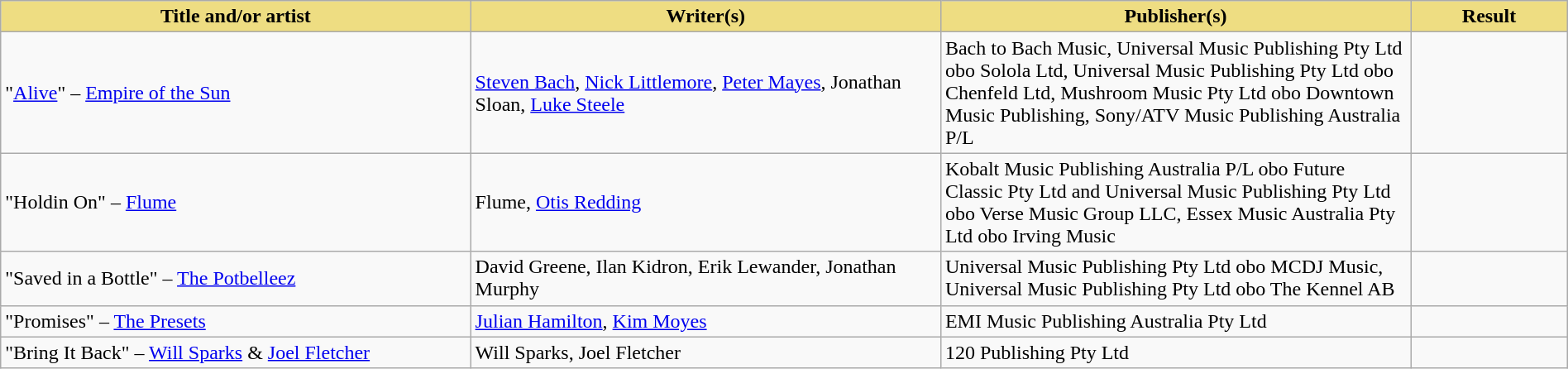<table class="wikitable" width=100%>
<tr>
<th style="width:30%;background:#EEDD82;">Title and/or artist</th>
<th style="width:30%;background:#EEDD82;">Writer(s)</th>
<th style="width:30%;background:#EEDD82;">Publisher(s)</th>
<th style="width:10%;background:#EEDD82;">Result</th>
</tr>
<tr>
<td>"<a href='#'>Alive</a>" – <a href='#'>Empire of the Sun</a></td>
<td><a href='#'>Steven Bach</a>, <a href='#'>Nick Littlemore</a>, <a href='#'>Peter Mayes</a>, Jonathan Sloan, <a href='#'>Luke Steele</a></td>
<td>Bach to Bach Music, Universal Music Publishing Pty Ltd obo Solola Ltd, Universal Music Publishing Pty Ltd obo Chenfeld Ltd, Mushroom Music Pty Ltd obo Downtown Music Publishing, Sony/ATV Music Publishing Australia P/L</td>
<td></td>
</tr>
<tr>
<td>"Holdin On" – <a href='#'>Flume</a></td>
<td>Flume, <a href='#'>Otis Redding</a></td>
<td>Kobalt Music Publishing Australia P/L obo Future Classic Pty Ltd and Universal Music Publishing Pty Ltd obo Verse Music Group LLC, Essex Music Australia Pty Ltd obo Irving Music</td>
<td></td>
</tr>
<tr>
<td>"Saved in a Bottle" – <a href='#'>The Potbelleez</a></td>
<td>David Greene, Ilan Kidron, Erik Lewander, Jonathan Murphy</td>
<td>Universal Music Publishing Pty Ltd obo MCDJ Music, Universal Music Publishing Pty Ltd obo The Kennel AB</td>
<td></td>
</tr>
<tr>
<td>"Promises" – <a href='#'>The Presets</a></td>
<td><a href='#'>Julian Hamilton</a>, <a href='#'>Kim Moyes</a></td>
<td>EMI Music Publishing Australia Pty Ltd</td>
<td></td>
</tr>
<tr>
<td>"Bring It Back" – <a href='#'>Will Sparks</a> & <a href='#'>Joel Fletcher</a></td>
<td>Will Sparks, Joel Fletcher</td>
<td>120 Publishing Pty Ltd</td>
<td></td>
</tr>
</table>
